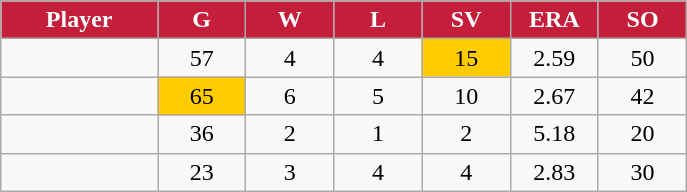<table class="wikitable sortable">
<tr>
<th style="background:#c41e3a;color:white;" width="16%">Player</th>
<th style="background:#c41e3a;color:white;" width="9%">G</th>
<th style="background:#c41e3a;color:white;" width="9%">W</th>
<th style="background:#c41e3a;color:white;" width="9%">L</th>
<th style="background:#c41e3a;color:white;" width="9%">SV</th>
<th style="background:#c41e3a;color:white;" width="9%">ERA</th>
<th style="background:#c41e3a;color:white;" width="9%">SO</th>
</tr>
<tr align="center">
<td></td>
<td>57</td>
<td>4</td>
<td>4</td>
<td bgcolor="#FFCC00">15</td>
<td>2.59</td>
<td>50</td>
</tr>
<tr align=center>
<td></td>
<td bgcolor="#FFCC00">65</td>
<td>6</td>
<td>5</td>
<td>10</td>
<td>2.67</td>
<td>42</td>
</tr>
<tr align="center">
<td></td>
<td>36</td>
<td>2</td>
<td>1</td>
<td>2</td>
<td>5.18</td>
<td>20</td>
</tr>
<tr align="center">
<td></td>
<td>23</td>
<td>3</td>
<td>4</td>
<td>4</td>
<td>2.83</td>
<td>30</td>
</tr>
</table>
